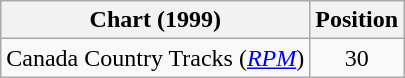<table class="wikitable sortable">
<tr>
<th scope="col">Chart (1999)</th>
<th scope="col">Position</th>
</tr>
<tr>
<td>Canada Country Tracks (<em><a href='#'>RPM</a></em>)</td>
<td align="center">30</td>
</tr>
</table>
